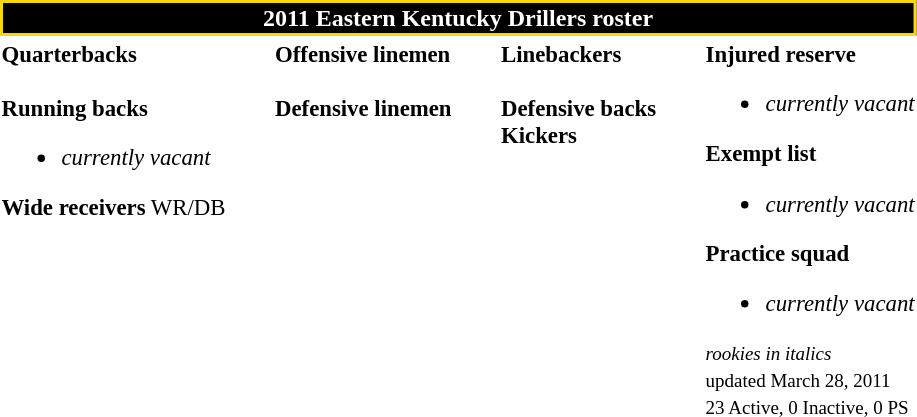<table class="toccolours" style="text-align: left;">
<tr>
<th colspan="7" style="background:#000000; border:2px solid #FFD700; color:white; text-align:center;"><strong>2011 Eastern Kentucky Drillers roster</strong></th>
</tr>
<tr>
<td style="font-size: 95%;" valign="top"><strong>Quarterbacks</strong><br>
<br><strong>Running backs</strong><ul><li><em>currently vacant</em></li></ul><strong>Wide receivers</strong>
 WR/DB



</td>
<td style="width: 25px;"></td>
<td style="font-size: 95%;" valign="top"><strong>Offensive linemen</strong><br>



<br><strong>Defensive linemen</strong>


</td>
<td style="width: 25px;"></td>
<td style="font-size: 95%;" valign="top"><strong>Linebackers</strong><br>
<br><strong>Defensive backs</strong>





<br><strong>Kickers</strong>
</td>
<td style="width: 25px;"></td>
<td style="font-size: 95%;" valign="top"><strong>Injured reserve</strong><br><ul><li><em>currently vacant</em></li></ul><strong>Exempt list</strong><ul><li><em>currently vacant</em></li></ul><strong>Practice squad</strong><ul><li><em>currently vacant</em></li></ul><small><em>rookies in italics</em><br>
 updated March 28, 2011<br>
23 Active, 0 Inactive, 0 PS</small></td>
</tr>
<tr>
</tr>
</table>
